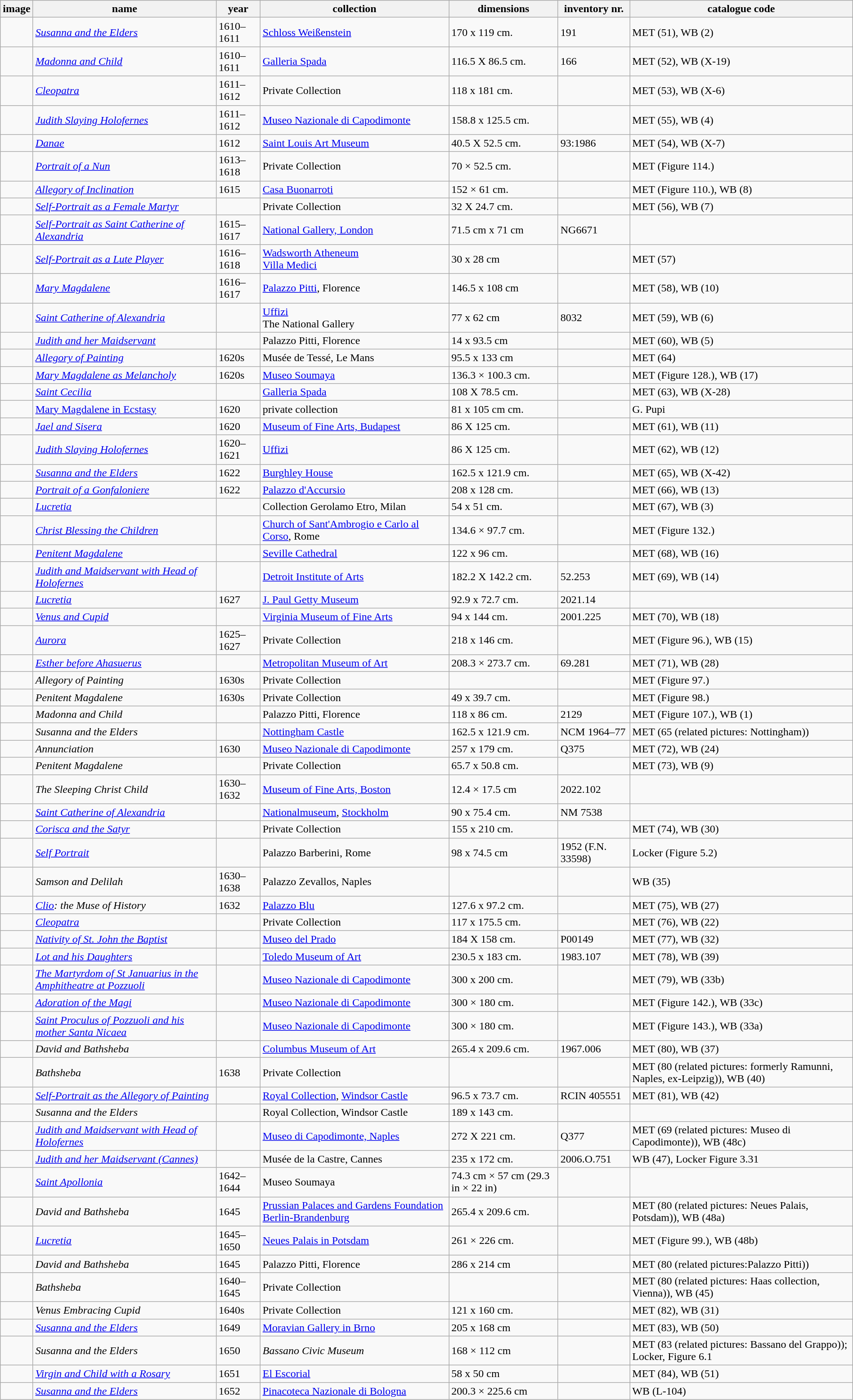<table class='wikitable sortable' style='width:100%'>
<tr>
<th>image</th>
<th>name</th>
<th>year</th>
<th>collection</th>
<th>dimensions</th>
<th>inventory nr.</th>
<th>catalogue code</th>
</tr>
<tr>
<td></td>
<td><em><a href='#'>Susanna and the Elders</a></em></td>
<td>1610–1611</td>
<td><a href='#'>Schloss Weißenstein</a></td>
<td>170 x 119 cm.</td>
<td>191</td>
<td>MET (51), WB (2)</td>
</tr>
<tr>
<td></td>
<td><em><a href='#'>Madonna and Child</a></em></td>
<td>1610–1611</td>
<td><a href='#'>Galleria Spada</a></td>
<td>116.5 X 86.5 cm.</td>
<td>166</td>
<td>MET (52), WB (X-19)</td>
</tr>
<tr>
<td></td>
<td><em><a href='#'>Cleopatra</a></em></td>
<td>1611–1612</td>
<td>Private Collection</td>
<td>118 x 181 cm.</td>
<td></td>
<td>MET (53), WB (X-6)</td>
</tr>
<tr>
<td></td>
<td><em><a href='#'>Judith Slaying Holofernes</a></em></td>
<td>1611–1612</td>
<td><a href='#'>Museo Nazionale di Capodimonte</a></td>
<td>158.8 x 125.5 cm.</td>
<td></td>
<td>MET (55), WB (4)</td>
</tr>
<tr>
<td></td>
<td><em><a href='#'>Danae</a></em></td>
<td>1612</td>
<td><a href='#'>Saint Louis Art Museum</a></td>
<td>40.5 X 52.5 cm.</td>
<td>93:1986</td>
<td>MET (54), WB (X-7)</td>
</tr>
<tr>
<td></td>
<td><em><a href='#'>Portrait of a Nun</a></em></td>
<td>1613–1618</td>
<td>Private Collection</td>
<td>70 × 52.5 cm.</td>
<td></td>
<td>MET (Figure 114.)</td>
</tr>
<tr>
<td></td>
<td><em><a href='#'>Allegory of Inclination</a></em></td>
<td>1615</td>
<td><a href='#'>Casa Buonarroti</a></td>
<td>152 × 61 cm.</td>
<td></td>
<td>MET (Figure 110.), WB (8)</td>
</tr>
<tr>
<td></td>
<td><em><a href='#'>Self-Portrait as a Female Martyr</a></em></td>
<td></td>
<td>Private Collection</td>
<td>32 X 24.7 cm.</td>
<td></td>
<td>MET (56), WB (7)</td>
</tr>
<tr>
<td></td>
<td><em><a href='#'>Self-Portrait as Saint Catherine of Alexandria</a></em></td>
<td>1615–1617</td>
<td><a href='#'>National Gallery, London</a></td>
<td>71.5 cm x 71 cm</td>
<td>NG6671</td>
<td></td>
</tr>
<tr>
<td></td>
<td><em><a href='#'>Self-Portrait as a Lute Player</a></em></td>
<td>1616–1618</td>
<td><a href='#'>Wadsworth Atheneum</a><br><a href='#'>Villa Medici</a></td>
<td>30 x 28 cm</td>
<td></td>
<td>MET (57)</td>
</tr>
<tr>
<td></td>
<td><em><a href='#'>Mary Magdalene</a></em></td>
<td>1616–1617</td>
<td><a href='#'>Palazzo Pitti</a>, Florence</td>
<td>146.5 x 108 cm</td>
<td></td>
<td>MET (58), WB (10)</td>
</tr>
<tr>
<td></td>
<td><em><a href='#'>Saint Catherine of Alexandria</a></em></td>
<td></td>
<td><a href='#'>Uffizi</a><br>The National Gallery</td>
<td>77 x 62 cm</td>
<td>8032</td>
<td>MET (59), WB (6)</td>
</tr>
<tr>
<td></td>
<td><em><a href='#'>Judith and her Maidservant</a></em></td>
<td></td>
<td>Palazzo Pitti, Florence</td>
<td>14 x 93.5 cm</td>
<td></td>
<td>MET (60), WB (5)</td>
</tr>
<tr>
<td></td>
<td><em><a href='#'>Allegory of Painting</a></em></td>
<td>1620s</td>
<td>Musée de Tessé, Le Mans</td>
<td>95.5 x 133 cm</td>
<td></td>
<td>MET (64)</td>
</tr>
<tr>
<td></td>
<td><em><a href='#'>Mary Magdalene as Melancholy</a></em></td>
<td>1620s</td>
<td><a href='#'>Museo Soumaya</a></td>
<td>136.3 × 100.3 cm.</td>
<td></td>
<td>MET (Figure 128.), WB (17)</td>
</tr>
<tr>
<td></td>
<td><em><a href='#'>Saint Cecilia</a></em></td>
<td></td>
<td><a href='#'>Galleria Spada</a></td>
<td>108 X 78.5 cm.</td>
<td></td>
<td>MET (63), WB (X-28)</td>
</tr>
<tr>
<td></td>
<td><a href='#'>Mary Magdalene in Ecstasy</a></td>
<td>1620</td>
<td>private collection</td>
<td>81 x 105 cm cm.</td>
<td></td>
<td>G. Pupi</td>
</tr>
<tr>
<td></td>
<td><em><a href='#'>Jael and Sisera</a></em></td>
<td>1620</td>
<td><a href='#'>Museum of Fine Arts, Budapest</a></td>
<td>86 X 125 cm.</td>
<td></td>
<td>MET (61), WB (11)</td>
</tr>
<tr>
<td></td>
<td><em><a href='#'>Judith Slaying Holofernes</a></em></td>
<td>1620–1621</td>
<td><a href='#'>Uffizi</a></td>
<td>86 X 125 cm.</td>
<td></td>
<td>MET (62), WB (12)</td>
</tr>
<tr>
<td></td>
<td><em><a href='#'>Susanna and the Elders</a></em></td>
<td>1622</td>
<td><a href='#'>Burghley House</a></td>
<td>162.5 x 121.9 cm.</td>
<td></td>
<td>MET (65), WB (X-42)</td>
</tr>
<tr>
<td></td>
<td><em><a href='#'>Portrait of a Gonfaloniere</a></em></td>
<td>1622</td>
<td><a href='#'>Palazzo d'Accursio</a></td>
<td>208 x 128 cm.</td>
<td></td>
<td>MET (66), WB (13)</td>
</tr>
<tr>
<td></td>
<td><em><a href='#'>Lucretia</a></em></td>
<td></td>
<td>Collection Gerolamo Etro, Milan</td>
<td>54 x 51 cm.</td>
<td></td>
<td>MET (67), WB (3)</td>
</tr>
<tr>
<td></td>
<td><em><a href='#'>Christ Blessing the Children</a></em></td>
<td></td>
<td><a href='#'>Church of Sant'Ambrogio e Carlo al Corso</a>, Rome</td>
<td>134.6 × 97.7 cm.</td>
<td></td>
<td>MET (Figure 132.)</td>
</tr>
<tr>
<td></td>
<td><em><a href='#'>Penitent Magdalene</a></em></td>
<td></td>
<td><a href='#'>Seville Cathedral</a></td>
<td>122 x 96 cm.</td>
<td></td>
<td>MET (68), WB (16)</td>
</tr>
<tr>
<td></td>
<td><em><a href='#'>Judith and Maidservant with Head of Holofernes</a></em></td>
<td></td>
<td><a href='#'>Detroit Institute of Arts</a></td>
<td>182.2 X 142.2 cm.</td>
<td>52.253</td>
<td>MET (69), WB (14)</td>
</tr>
<tr>
<td></td>
<td><em><a href='#'>Lucretia</a></em></td>
<td>1627</td>
<td><a href='#'>J. Paul Getty Museum</a></td>
<td>92.9 x 72.7 cm.</td>
<td>2021.14</td>
<td></td>
</tr>
<tr>
<td></td>
<td><em><a href='#'>Venus and Cupid</a></em></td>
<td></td>
<td><a href='#'>Virginia Museum of Fine Arts</a></td>
<td>94 x 144 cm.</td>
<td>2001.225</td>
<td>MET (70), WB (18)</td>
</tr>
<tr>
<td></td>
<td><em><a href='#'>Aurora</a></em></td>
<td>1625–1627</td>
<td>Private Collection</td>
<td>218 x 146 cm.</td>
<td></td>
<td>MET (Figure 96.), WB (15)</td>
</tr>
<tr>
<td></td>
<td><em><a href='#'>Esther before Ahasuerus</a></em></td>
<td></td>
<td><a href='#'>Metropolitan Museum of Art</a></td>
<td>208.3 × 273.7 cm.</td>
<td>69.281</td>
<td>MET (71), WB (28)</td>
</tr>
<tr>
<td></td>
<td><em>Allegory of Painting</em></td>
<td>1630s</td>
<td>Private Collection</td>
<td></td>
<td></td>
<td>MET (Figure 97.)</td>
</tr>
<tr>
<td></td>
<td><em>Penitent Magdalene</em></td>
<td>1630s</td>
<td>Private Collection</td>
<td>49 x 39.7 cm.</td>
<td></td>
<td>MET (Figure 98.)</td>
</tr>
<tr>
<td></td>
<td><em>Madonna and Child</em></td>
<td></td>
<td>Palazzo Pitti, Florence</td>
<td>118 x 86 cm.</td>
<td>2129</td>
<td>MET (Figure 107.), WB (1)</td>
</tr>
<tr>
<td></td>
<td><em>Susanna and the Elders</em></td>
<td></td>
<td><a href='#'>Nottingham Castle</a></td>
<td>162.5 x 121.9 cm.</td>
<td>NCM 1964–77</td>
<td>MET (65 (related pictures: Nottingham))</td>
</tr>
<tr>
<td></td>
<td><em>Annunciation</em></td>
<td>1630</td>
<td><a href='#'>Museo Nazionale di Capodimonte</a></td>
<td>257 x 179 cm.</td>
<td>Q375</td>
<td>MET (72), WB (24)</td>
</tr>
<tr>
<td></td>
<td><em>Penitent Magdalene</em></td>
<td></td>
<td>Private Collection</td>
<td>65.7 x 50.8 cm.</td>
<td></td>
<td>MET (73), WB (9)</td>
</tr>
<tr>
<td></td>
<td><em>The Sleeping Christ Child</em></td>
<td>1630–1632</td>
<td><a href='#'>Museum of Fine Arts, Boston</a></td>
<td>12.4 × 17.5 cm</td>
<td>2022.102</td>
<td></td>
</tr>
<tr>
<td></td>
<td><em><a href='#'>Saint Catherine of Alexandria</a></em></td>
<td></td>
<td><a href='#'>Nationalmuseum</a>, <a href='#'>Stockholm</a></td>
<td>90 x 75.4 cm.</td>
<td>NM 7538</td>
<td></td>
</tr>
<tr>
<td></td>
<td><em><a href='#'>Corisca and the Satyr</a></em></td>
<td></td>
<td>Private Collection</td>
<td>155 x 210 cm.</td>
<td></td>
<td>MET (74), WB (30)</td>
</tr>
<tr>
<td></td>
<td><em><a href='#'>Self Portrait</a></em></td>
<td></td>
<td>Palazzo Barberini, Rome</td>
<td>98 x 74.5 cm</td>
<td>1952 (F.N. 33598)</td>
<td>Locker (Figure 5.2)</td>
</tr>
<tr>
<td></td>
<td><em>Samson and Delilah</em></td>
<td>1630–1638</td>
<td>Palazzo Zevallos, Naples</td>
<td></td>
<td></td>
<td>WB (35)</td>
</tr>
<tr>
<td></td>
<td><em><a href='#'>Clio</a>: the Muse of History</em></td>
<td>1632</td>
<td><a href='#'>Palazzo Blu</a></td>
<td>127.6 x 97.2 cm.</td>
<td></td>
<td>MET (75), WB (27)</td>
</tr>
<tr>
<td></td>
<td><em><a href='#'>Cleopatra</a></em></td>
<td></td>
<td>Private Collection</td>
<td>117 x 175.5 cm.</td>
<td></td>
<td>MET (76), WB (22)</td>
</tr>
<tr>
<td></td>
<td><em><a href='#'>Nativity of St. John the Baptist</a></em></td>
<td></td>
<td><a href='#'>Museo del Prado</a></td>
<td>184 X 158 cm.</td>
<td>P00149</td>
<td>MET (77), WB (32)</td>
</tr>
<tr>
<td></td>
<td><em><a href='#'>Lot and his Daughters</a></em></td>
<td></td>
<td><a href='#'>Toledo Museum of Art</a></td>
<td>230.5 x 183 cm.</td>
<td>1983.107</td>
<td>MET (78), WB (39)</td>
</tr>
<tr>
<td></td>
<td><em><a href='#'>The Martyrdom of St Januarius in the Amphitheatre at Pozzuoli</a></em></td>
<td></td>
<td><a href='#'>Museo Nazionale di Capodimonte</a></td>
<td>300 x 200 cm.</td>
<td></td>
<td>MET (79), WB (33b)</td>
</tr>
<tr>
<td></td>
<td><em><a href='#'>Adoration of the Magi</a></em></td>
<td></td>
<td><a href='#'>Museo Nazionale di Capodimonte</a></td>
<td>300 × 180 cm.</td>
<td></td>
<td>MET (Figure 142.), WB (33c)</td>
</tr>
<tr>
<td></td>
<td><em><a href='#'>Saint Proculus of Pozzuoli and his mother Santa Nicaea</a></em></td>
<td></td>
<td><a href='#'>Museo Nazionale di Capodimonte</a></td>
<td>300 × 180 cm.</td>
<td></td>
<td>MET (Figure 143.), WB (33a)</td>
</tr>
<tr>
<td></td>
<td><em>David and Bathsheba</em></td>
<td></td>
<td><a href='#'>Columbus Museum of Art</a></td>
<td>265.4 x 209.6 cm.</td>
<td>1967.006</td>
<td>MET (80), WB (37)</td>
</tr>
<tr>
<td></td>
<td><em>Bathsheba</em></td>
<td>1638</td>
<td>Private Collection</td>
<td></td>
<td></td>
<td>MET (80 (related pictures: formerly Ramunni, Naples, ex-Leipzig)), WB (40)</td>
</tr>
<tr>
<td></td>
<td><em><a href='#'>Self-Portrait as the Allegory of Painting</a></em></td>
<td></td>
<td><a href='#'>Royal Collection</a>, <a href='#'>Windsor Castle</a></td>
<td>96.5 x 73.7 cm.</td>
<td>RCIN 405551</td>
<td>MET (81), WB (42)</td>
</tr>
<tr>
<td></td>
<td><em>Susanna and the Elders</em></td>
<td></td>
<td>Royal Collection, Windsor Castle</td>
<td>189 x 143 cm.</td>
<td></td>
<td></td>
</tr>
<tr>
<td></td>
<td><em><a href='#'>Judith and Maidservant with Head of Holofernes</a></em></td>
<td></td>
<td><a href='#'>Museo di Capodimonte, Naples</a></td>
<td>272 X 221 cm.</td>
<td>Q377</td>
<td>MET (69 (related pictures: Museo di Capodimonte)), WB (48c)</td>
</tr>
<tr>
<td></td>
<td><em><a href='#'>Judith and her Maidservant (Cannes)</a></em></td>
<td></td>
<td>Musée de la Castre, Cannes</td>
<td>235 x 172 cm.</td>
<td>2006.O.751</td>
<td>WB (47), Locker Figure 3.31</td>
</tr>
<tr>
<td></td>
<td><em><a href='#'>Saint Apollonia</a></em></td>
<td>1642–1644</td>
<td>Museo Soumaya</td>
<td>74.3 cm × 57 cm (29.3 in × 22 in)</td>
<td></td>
<td></td>
</tr>
<tr>
<td></td>
<td><em>David and Bathsheba</em></td>
<td>1645</td>
<td><a href='#'>Prussian Palaces and Gardens Foundation Berlin-Brandenburg</a></td>
<td>265.4 x 209.6 cm.</td>
<td></td>
<td>MET (80 (related pictures: Neues Palais, Potsdam)), WB (48a)</td>
</tr>
<tr>
<td></td>
<td><em><a href='#'>Lucretia</a></em></td>
<td>1645–1650</td>
<td><a href='#'>Neues Palais in Potsdam</a></td>
<td>261 × 226 cm.</td>
<td></td>
<td>MET (Figure 99.), WB (48b)</td>
</tr>
<tr>
<td></td>
<td><em>David and Bathsheba</em></td>
<td>1645</td>
<td>Palazzo Pitti, Florence</td>
<td>286 x 214 cm</td>
<td></td>
<td>MET (80 (related pictures:Palazzo Pitti))</td>
</tr>
<tr>
<td></td>
<td><em>Bathsheba</em></td>
<td>1640–1645</td>
<td>Private Collection</td>
<td></td>
<td></td>
<td>MET (80 (related pictures: Haas collection, Vienna)), WB (45)</td>
</tr>
<tr>
<td></td>
<td><em>Venus Embracing Cupid</em></td>
<td>1640s</td>
<td>Private Collection</td>
<td>121 x 160 cm.</td>
<td></td>
<td>MET (82), WB (31)</td>
</tr>
<tr>
<td></td>
<td><em><a href='#'>Susanna and the Elders</a></em></td>
<td>1649</td>
<td><a href='#'>Moravian Gallery in Brno</a></td>
<td>205 x 168 cm</td>
<td></td>
<td>MET (83), WB (50)</td>
</tr>
<tr>
<td></td>
<td><em>Susanna and the Elders</em></td>
<td>1650</td>
<td><em>Bassano Civic Museum</em></td>
<td>168 × 112 cm</td>
<td></td>
<td>MET (83 (related pictures: Bassano del Grappo)); Locker, Figure 6.1</td>
</tr>
<tr>
<td></td>
<td><em><a href='#'>Virgin and Child with a Rosary</a></em></td>
<td>1651</td>
<td><a href='#'>El Escorial</a></td>
<td>58 x 50 cm</td>
<td></td>
<td>MET (84), WB (51)</td>
</tr>
<tr>
<td></td>
<td><em><a href='#'>Susanna and the Elders</a></em></td>
<td>1652</td>
<td><a href='#'>Pinacoteca Nazionale di Bologna</a></td>
<td>200.3 × 225.6 cm</td>
<td></td>
<td>WB (L-104)</td>
</tr>
</table>
